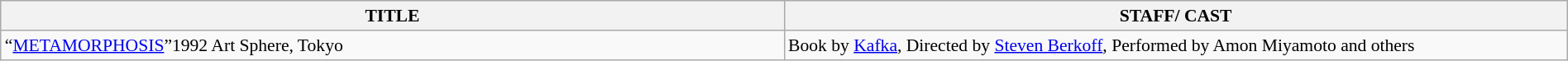<table class="wikitable"  style="font-size:90%; width:100%;">
<tr>
<th>TITLE</th>
<th>STAFF/ CAST</th>
</tr>
<tr valign="top">
<td style="width:50%">“<a href='#'>METAMORPHOSIS</a>”1992 Art Sphere, Tokyo</td>
<td>Book by <a href='#'>Kafka</a>, Directed by <a href='#'>Steven Berkoff</a>, Performed by Amon Miyamoto and others</td>
</tr>
</table>
